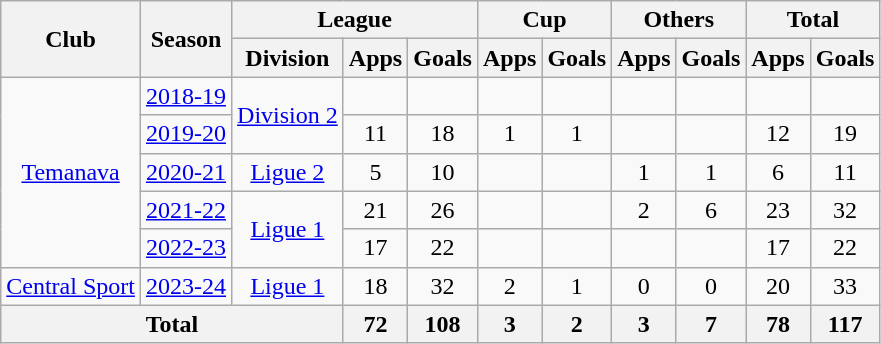<table class="wikitable" style="text-align:center;">
<tr>
<th rowspan=2>Club</th>
<th rowspan=2>Season</th>
<th colspan=3>League</th>
<th colspan=2>Cup</th>
<th colspan=2>Others</th>
<th colspan=2>Total</th>
</tr>
<tr>
<th>Division</th>
<th>Apps</th>
<th>Goals</th>
<th>Apps</th>
<th>Goals</th>
<th>Apps</th>
<th>Goals</th>
<th>Apps</th>
<th>Goals</th>
</tr>
<tr>
<td rowspan=5><a href='#'>Temanava</a></td>
<td><a href='#'>2018-19</a></td>
<td rowspan=2><a href='#'>Division 2</a></td>
<td></td>
<td></td>
<td></td>
<td></td>
<td></td>
<td></td>
<td></td>
<td></td>
</tr>
<tr>
<td><a href='#'>2019-20</a></td>
<td>11</td>
<td>18</td>
<td>1</td>
<td>1</td>
<td></td>
<td></td>
<td>12</td>
<td>19</td>
</tr>
<tr>
<td><a href='#'>2020-21</a></td>
<td><a href='#'>Ligue 2</a></td>
<td>5</td>
<td>10</td>
<td></td>
<td></td>
<td>1</td>
<td>1</td>
<td>6</td>
<td>11</td>
</tr>
<tr>
<td><a href='#'>2021-22</a></td>
<td rowspan=2><a href='#'>Ligue 1</a></td>
<td>21</td>
<td>26</td>
<td></td>
<td></td>
<td>2</td>
<td>6</td>
<td>23</td>
<td>32</td>
</tr>
<tr>
<td><a href='#'>2022-23</a></td>
<td>17</td>
<td>22</td>
<td></td>
<td></td>
<td></td>
<td></td>
<td>17</td>
<td>22</td>
</tr>
<tr>
<td><a href='#'>Central Sport</a></td>
<td><a href='#'>2023-24</a></td>
<td><a href='#'>Ligue 1</a></td>
<td>18</td>
<td>32</td>
<td>2</td>
<td>1</td>
<td>0</td>
<td>0</td>
<td>20</td>
<td>33</td>
</tr>
<tr>
<th colspan=3>Total</th>
<th>72</th>
<th>108</th>
<th>3</th>
<th>2</th>
<th>3</th>
<th>7</th>
<th>78</th>
<th>117</th>
</tr>
</table>
